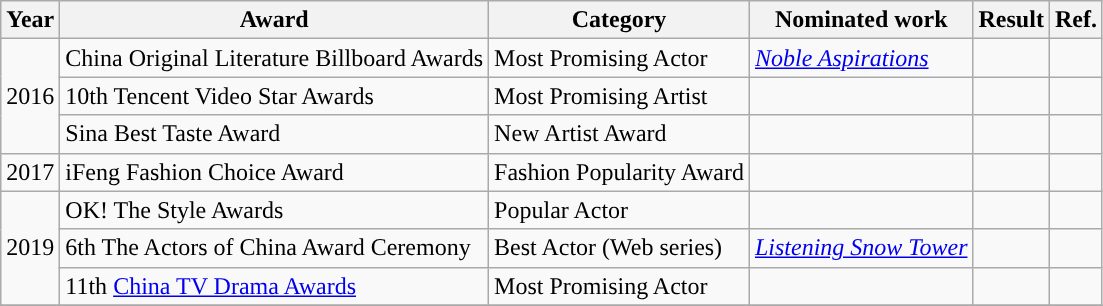<table class="wikitable">
<tr>
<th>Year</th>
<th>Award</th>
<th>Category</th>
<th>Nominated work</th>
<th>Result</th>
<th>Ref.</th>
</tr>
<tr>
<td rowspan=3>2016</td>
<td>China Original Literature Billboard Awards</td>
<td>Most Promising Actor</td>
<td><em><a href='#'>Noble Aspirations</a></em></td>
<td></td>
<td></td>
</tr>
<tr>
<td>10th Tencent Video Star Awards</td>
<td>Most Promising Artist</td>
<td></td>
<td></td>
<td></td>
</tr>
<tr>
<td>Sina Best Taste Award</td>
<td>New Artist Award</td>
<td></td>
<td></td>
<td></td>
</tr>
<tr>
<td>2017</td>
<td>iFeng Fashion Choice Award</td>
<td>Fashion Popularity Award</td>
<td></td>
<td></td>
<td></td>
</tr>
<tr>
<td rowspan=3>2019</td>
<td>OK! The Style Awards</td>
<td>Popular Actor</td>
<td></td>
<td></td>
<td></td>
</tr>
<tr>
<td>6th The Actors of China Award Ceremony</td>
<td>Best Actor (Web series)</td>
<td><em><a href='#'>Listening Snow Tower</a></em></td>
<td></td>
<td></td>
</tr>
<tr>
<td>11th <a href='#'>China TV Drama Awards</a></td>
<td>Most Promising Actor</td>
<td></td>
<td></td>
<td></td>
</tr>
<tr>
</tr>
</table>
